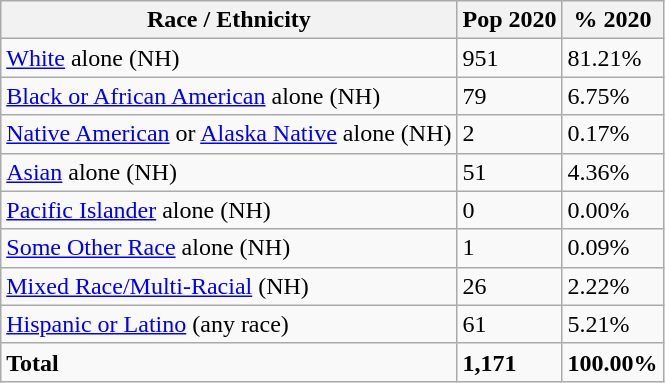<table class="wikitable">
<tr>
<th>Race / Ethnicity</th>
<th>Pop 2020</th>
<th>% 2020</th>
</tr>
<tr>
<td><a href='#'>White</a> alone (NH)</td>
<td>951</td>
<td>81.21%</td>
</tr>
<tr>
<td><a href='#'>Black or African American</a> alone (NH)</td>
<td>79</td>
<td>6.75%</td>
</tr>
<tr>
<td><a href='#'>Native American</a> or <a href='#'>Alaska Native</a> alone (NH)</td>
<td>2</td>
<td>0.17%</td>
</tr>
<tr>
<td><a href='#'>Asian</a> alone (NH)</td>
<td>51</td>
<td>4.36%</td>
</tr>
<tr>
<td><a href='#'>Pacific Islander</a> alone (NH)</td>
<td>0</td>
<td>0.00%</td>
</tr>
<tr>
<td><a href='#'>Some Other Race</a> alone (NH)</td>
<td>1</td>
<td>0.09%</td>
</tr>
<tr>
<td><a href='#'>Mixed Race/Multi-Racial</a> (NH)</td>
<td>26</td>
<td>2.22%</td>
</tr>
<tr>
<td><a href='#'>Hispanic or Latino</a> (any race)</td>
<td>61</td>
<td>5.21%</td>
</tr>
<tr>
<td><strong>Total</strong></td>
<td><strong>1,171</strong></td>
<td><strong>100.00%</strong></td>
</tr>
</table>
